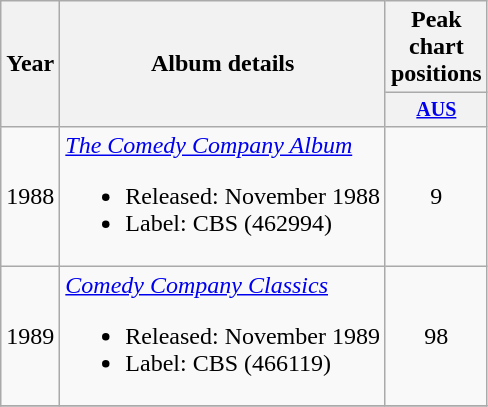<table class="wikitable" style="text-align:center;">
<tr>
<th rowspan="2">Year</th>
<th rowspan="2">Album details</th>
<th>Peak chart positions</th>
</tr>
<tr style="font-size:smaller;">
<th style="width:40px;"><a href='#'>AUS</a><br></th>
</tr>
<tr>
<td>1988</td>
<td align="left"><em><a href='#'>The Comedy Company Album</a></em><br><ul><li>Released: November 1988</li><li>Label: CBS (462994)</li></ul></td>
<td>9</td>
</tr>
<tr>
<td>1989</td>
<td align="left"><em><a href='#'>Comedy Company Classics</a></em><br><ul><li>Released: November 1989</li><li>Label: CBS (466119)</li></ul></td>
<td>98</td>
</tr>
<tr>
</tr>
</table>
